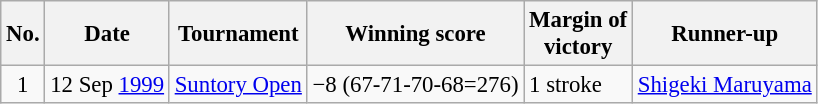<table class="wikitable" style="font-size:95%;">
<tr>
<th>No.</th>
<th>Date</th>
<th>Tournament</th>
<th>Winning score</th>
<th>Margin of<br>victory</th>
<th>Runner-up</th>
</tr>
<tr>
<td align=center>1</td>
<td align=right>12 Sep <a href='#'>1999</a></td>
<td><a href='#'>Suntory Open</a></td>
<td>−8 (67-71-70-68=276)</td>
<td>1 stroke</td>
<td> <a href='#'>Shigeki Maruyama</a></td>
</tr>
</table>
